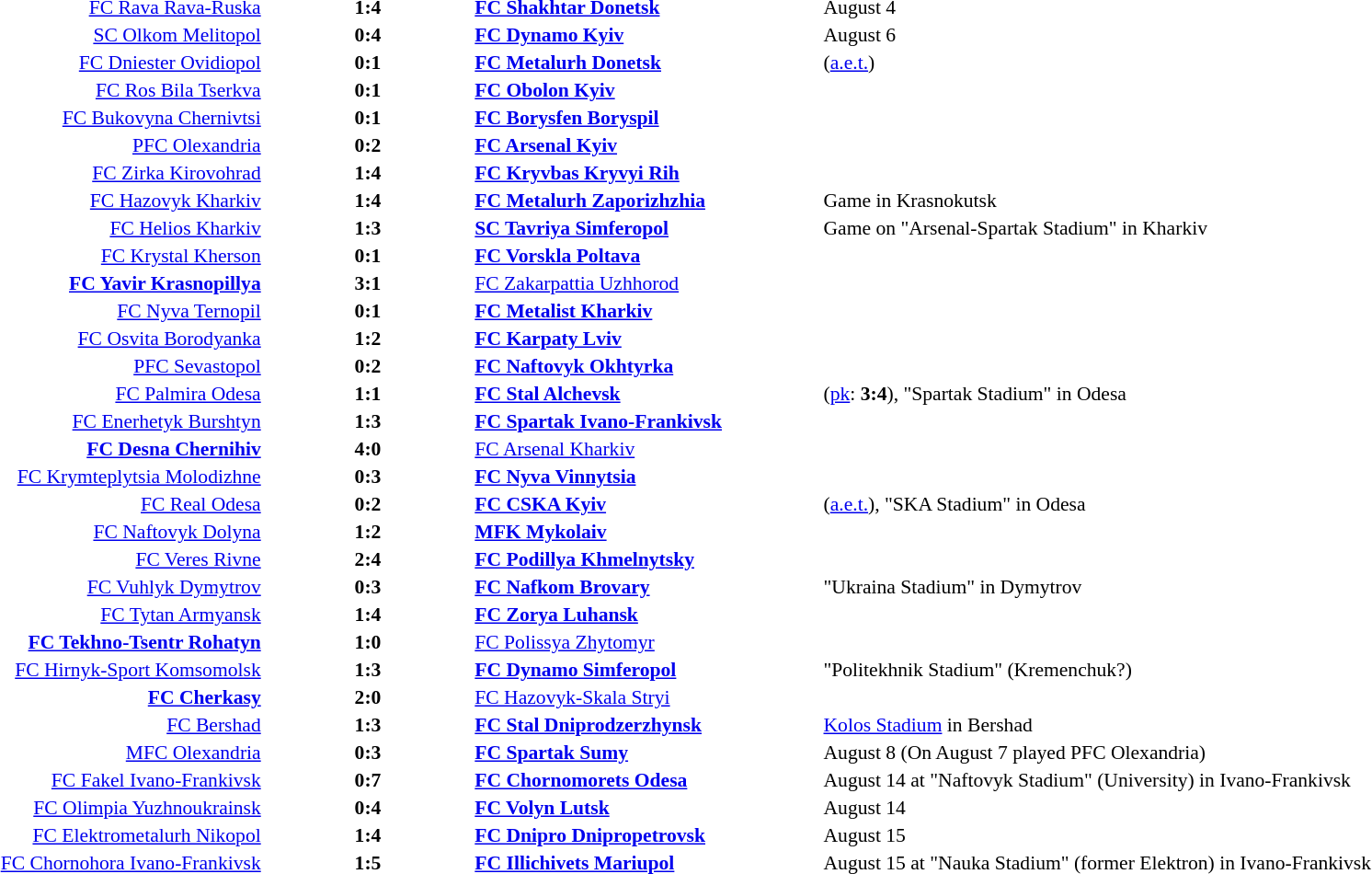<table width=100% cellspacing=1>
<tr>
<th width=20%></th>
<th width=12%></th>
<th width=20%></th>
<th></th>
</tr>
<tr style=font-size:90%>
<td align=right><a href='#'>FC Rava Rava-Ruska</a></td>
<td align=center><strong>1:4</strong></td>
<td><strong><a href='#'>FC Shakhtar Donetsk</a></strong></td>
<td>August 4</td>
</tr>
<tr style=font-size:90%>
<td align=right><a href='#'>SC Olkom Melitopol</a></td>
<td align=center><strong>0:4</strong></td>
<td><strong><a href='#'>FC Dynamo Kyiv</a></strong></td>
<td>August 6</td>
</tr>
<tr style=font-size:90%>
<td align=right><a href='#'>FC Dniester Ovidiopol</a></td>
<td align=center><strong>0:1</strong></td>
<td><strong><a href='#'>FC Metalurh Donetsk</a></strong></td>
<td>(<a href='#'>a.e.t.</a>)</td>
</tr>
<tr style=font-size:90%>
<td align=right><a href='#'>FC Ros Bila Tserkva</a></td>
<td align=center><strong>0:1</strong></td>
<td><strong><a href='#'>FC Obolon Kyiv</a></strong></td>
</tr>
<tr style=font-size:90%>
<td align=right><a href='#'>FC Bukovyna Chernivtsi</a></td>
<td align=center><strong>0:1</strong></td>
<td><strong><a href='#'>FC Borysfen Boryspil</a></strong></td>
</tr>
<tr style=font-size:90%>
<td align=right><a href='#'>PFC Olexandria</a></td>
<td align=center><strong>0:2</strong></td>
<td><strong><a href='#'>FC Arsenal Kyiv</a></strong></td>
</tr>
<tr style=font-size:90%>
<td align=right><a href='#'>FC Zirka Kirovohrad</a></td>
<td align=center><strong>1:4</strong></td>
<td><strong><a href='#'>FC Kryvbas Kryvyi Rih</a></strong></td>
</tr>
<tr style=font-size:90%>
<td align=right><a href='#'>FC Hazovyk Kharkiv</a></td>
<td align=center><strong>1:4</strong></td>
<td><strong><a href='#'>FC Metalurh Zaporizhzhia</a></strong></td>
<td>Game in Krasnokutsk</td>
</tr>
<tr style=font-size:90%>
<td align=right><a href='#'>FC Helios Kharkiv</a></td>
<td align=center><strong>1:3</strong></td>
<td><strong><a href='#'>SC Tavriya Simferopol</a></strong></td>
<td>Game on "Arsenal-Spartak Stadium" in Kharkiv</td>
</tr>
<tr style=font-size:90%>
<td align=right><a href='#'>FC Krystal Kherson</a></td>
<td align=center><strong>0:1</strong></td>
<td><strong><a href='#'>FC Vorskla Poltava</a></strong></td>
</tr>
<tr style=font-size:90%>
<td align=right><strong><a href='#'>FC Yavir Krasnopillya</a></strong></td>
<td align=center><strong>3:1</strong></td>
<td><a href='#'>FC Zakarpattia Uzhhorod</a></td>
</tr>
<tr style=font-size:90%>
<td align=right><a href='#'>FC Nyva Ternopil</a></td>
<td align=center><strong>0:1</strong></td>
<td><strong><a href='#'>FC Metalist Kharkiv</a></strong></td>
</tr>
<tr style=font-size:90%>
<td align=right><a href='#'>FC Osvita Borodyanka</a></td>
<td align=center><strong>1:2</strong></td>
<td><strong><a href='#'>FC Karpaty Lviv</a></strong></td>
</tr>
<tr style=font-size:90%>
<td align=right><a href='#'>PFC Sevastopol</a></td>
<td align=center><strong>0:2</strong></td>
<td><strong><a href='#'>FC Naftovyk Okhtyrka</a></strong></td>
</tr>
<tr style=font-size:90%>
<td align=right><a href='#'>FC Palmira Odesa</a></td>
<td align=center><strong>1:1</strong></td>
<td><strong><a href='#'>FC Stal Alchevsk</a></strong></td>
<td>(<a href='#'>pk</a>: <strong>3:4</strong>), "Spartak Stadium" in Odesa</td>
</tr>
<tr style=font-size:90%>
<td align=right><a href='#'>FC Enerhetyk Burshtyn</a></td>
<td align=center><strong>1:3</strong></td>
<td><strong><a href='#'>FC Spartak Ivano-Frankivsk</a></strong></td>
</tr>
<tr style=font-size:90%>
<td align=right><strong><a href='#'>FC Desna Chernihiv</a></strong></td>
<td align=center><strong>4:0</strong></td>
<td><a href='#'>FC Arsenal Kharkiv</a></td>
</tr>
<tr style=font-size:90%>
<td align=right><a href='#'>FC Krymteplytsia Molodizhne</a></td>
<td align=center><strong>0:3</strong></td>
<td><strong><a href='#'>FC Nyva Vinnytsia</a></strong></td>
</tr>
<tr style=font-size:90%>
<td align=right><a href='#'>FC Real Odesa</a></td>
<td align=center><strong>0:2</strong></td>
<td><strong><a href='#'>FC CSKA Kyiv</a></strong></td>
<td>(<a href='#'>a.e.t.</a>), "SKA Stadium" in Odesa</td>
</tr>
<tr style=font-size:90%>
<td align=right><a href='#'>FC Naftovyk Dolyna</a></td>
<td align=center><strong>1:2</strong></td>
<td><strong><a href='#'>MFK Mykolaiv</a></strong></td>
</tr>
<tr style=font-size:90%>
<td align=right><a href='#'>FC Veres Rivne</a></td>
<td align=center><strong>2:4</strong></td>
<td><strong><a href='#'>FC Podillya Khmelnytsky</a></strong></td>
</tr>
<tr style=font-size:90%>
<td align=right><a href='#'>FC Vuhlyk Dymytrov</a></td>
<td align=center><strong>0:3</strong></td>
<td><strong><a href='#'>FC Nafkom Brovary</a></strong></td>
<td>"Ukraina Stadium" in Dymytrov</td>
</tr>
<tr style=font-size:90%>
<td align=right><a href='#'>FC Tytan Armyansk</a></td>
<td align=center><strong>1:4</strong></td>
<td><strong><a href='#'>FC Zorya Luhansk</a></strong></td>
</tr>
<tr style=font-size:90%>
<td align=right><strong><a href='#'>FC Tekhno-Tsentr Rohatyn</a></strong></td>
<td align=center><strong>1:0</strong></td>
<td><a href='#'>FC Polissya Zhytomyr</a></td>
</tr>
<tr style=font-size:90%>
<td align=right><a href='#'>FC Hirnyk-Sport Komsomolsk</a></td>
<td align=center><strong>1:3</strong></td>
<td><strong><a href='#'>FC Dynamo Simferopol</a></strong></td>
<td>"Politekhnik Stadium" (Kremenchuk?)</td>
</tr>
<tr style=font-size:90%>
<td align=right><strong><a href='#'>FC Cherkasy</a></strong></td>
<td align=center><strong>2:0</strong></td>
<td><a href='#'>FC Hazovyk-Skala Stryi</a></td>
</tr>
<tr style=font-size:90%>
<td align=right><a href='#'>FC Bershad</a></td>
<td align=center><strong>1:3</strong></td>
<td><strong><a href='#'>FC Stal Dniprodzerzhynsk</a></strong></td>
<td><a href='#'>Kolos Stadium</a> in Bershad</td>
</tr>
<tr style=font-size:90%>
<td align=right><a href='#'>MFC Olexandria</a></td>
<td align=center><strong>0:3</strong></td>
<td><strong><a href='#'>FC Spartak Sumy</a></strong></td>
<td>August 8 (On August 7 played PFC Olexandria)</td>
</tr>
<tr style=font-size:90%>
<td align=right><a href='#'>FC Fakel Ivano-Frankivsk</a></td>
<td align=center><strong>0:7</strong></td>
<td><strong><a href='#'>FC Chornomorets Odesa</a></strong></td>
<td>August 14 at "Naftovyk Stadium" (University) in Ivano-Frankivsk</td>
</tr>
<tr style=font-size:90%>
<td align=right><a href='#'>FC Olimpia Yuzhnoukrainsk</a></td>
<td align=center><strong>0:4</strong></td>
<td><strong><a href='#'>FC Volyn Lutsk</a></strong></td>
<td>August 14</td>
</tr>
<tr style=font-size:90%>
<td align=right><a href='#'>FC Elektrometalurh Nikopol</a></td>
<td align=center><strong>1:4</strong></td>
<td><strong><a href='#'>FC Dnipro Dnipropetrovsk</a></strong></td>
<td>August 15</td>
</tr>
<tr style=font-size:90%>
<td align=right><a href='#'>FC Chornohora Ivano-Frankivsk</a></td>
<td align=center><strong>1:5</strong></td>
<td><strong><a href='#'>FC Illichivets Mariupol</a></strong></td>
<td>August 15 at "Nauka Stadium" (former Elektron) in Ivano-Frankivsk</td>
</tr>
</table>
